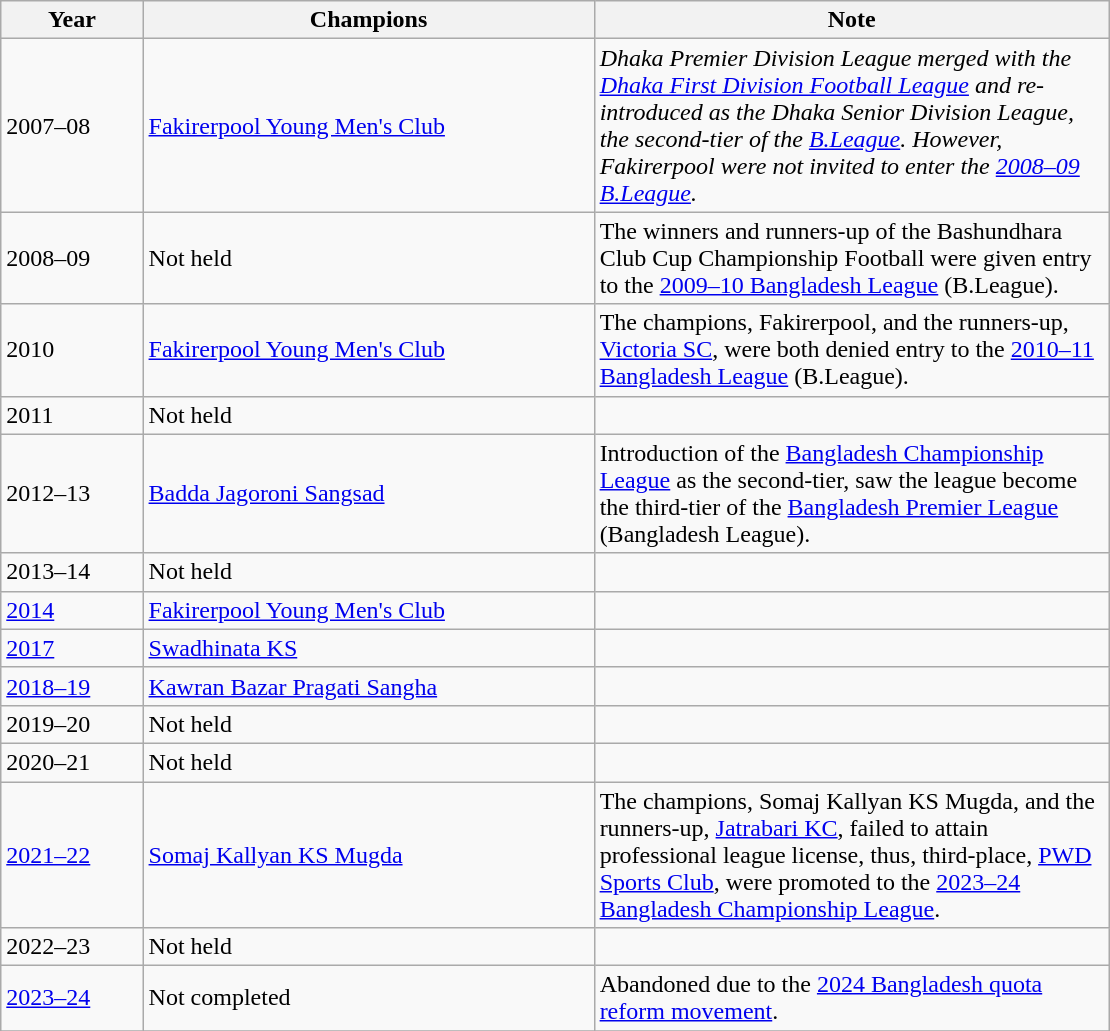<table class="wikitable sortable" width="740px" text-align="left">
<tr>
<th width=100px>Year</th>
<th width=350px>Champions</th>
<th width=400px>Note</th>
</tr>
<tr>
<td>2007–08</td>
<td><a href='#'>Fakirerpool Young Men's Club</a></td>
<td><em>Dhaka Premier Division League merged with the <a href='#'>Dhaka First Division Football League</a> and re-introduced as the Dhaka Senior Division League, the second-tier of the <a href='#'>B.League</a>. However, Fakirerpool were not invited to enter the <a href='#'>2008–09 B.League</a>.</td>
</tr>
<tr>
<td>2008–09</td>
<td>Not held</td>
<td></em>The winners and runners-up of the Bashundhara Club Cup Championship Football were given entry to the <a href='#'>2009–10 Bangladesh League</a> (B.League).<em></td>
</tr>
<tr>
<td>2010</td>
<td><a href='#'>Fakirerpool Young Men's Club</a></td>
<td></em>The champions, Fakirerpool, and the runners-up, <a href='#'>Victoria SC</a>, were both denied entry to the <a href='#'>2010–11 Bangladesh League</a> (B.League).<em></td>
</tr>
<tr>
<td>2011</td>
<td>Not held</td>
<td></td>
</tr>
<tr>
<td>2012–13</td>
<td><a href='#'>Badda Jagoroni Sangsad</a></td>
<td></em>Introduction of the <a href='#'>Bangladesh Championship League</a> as the second-tier, saw the league become the third-tier of the <a href='#'>Bangladesh Premier League</a> (Bangladesh League).<em></td>
</tr>
<tr>
<td>2013–14</td>
<td>Not held</td>
<td></td>
</tr>
<tr>
<td><a href='#'>2014</a></td>
<td><a href='#'>Fakirerpool Young Men's Club</a></td>
<td></td>
</tr>
<tr>
<td><a href='#'>2017</a></td>
<td><a href='#'>Swadhinata KS</a></td>
<td></td>
</tr>
<tr>
<td><a href='#'>2018–19</a></td>
<td><a href='#'>Kawran Bazar Pragati Sangha</a></td>
<td></td>
</tr>
<tr>
<td>2019–20</td>
<td>Not held</td>
<td></td>
</tr>
<tr>
<td>2020–21</td>
<td>Not held</td>
<td></td>
</tr>
<tr>
<td><a href='#'>2021–22</a></td>
<td><a href='#'>Somaj Kallyan KS Mugda</a></td>
<td></em>The champions, Somaj Kallyan KS Mugda, and the runners-up, <a href='#'>Jatrabari KC</a>, failed to attain professional league license, thus, third-place, <a href='#'>PWD Sports Club</a>, were promoted to the <a href='#'>2023–24 Bangladesh Championship League</a>.<em></td>
</tr>
<tr>
<td>2022–23</td>
<td>Not held</td>
<td></td>
</tr>
<tr>
<td><a href='#'>2023–24</a></td>
<td>Not completed</td>
<td></em>Abandoned due to the <a href='#'>2024 Bangladesh quota reform movement</a>.<em></td>
</tr>
<tr>
</tr>
</table>
